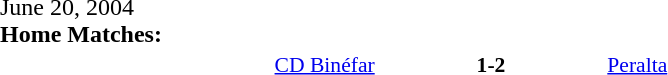<table width=100% cellspacing=1>
<tr>
<th width=20%></th>
<th width=12%></th>
<th width=20%></th>
<th></th>
</tr>
<tr>
<td>June 20, 2004<br><strong>Home Matches:</strong></td>
</tr>
<tr style=font-size:90%>
<td align=right><a href='#'>CD Binéfar</a></td>
<td align=center><strong>1-2</strong></td>
<td><a href='#'>Peralta</a></td>
</tr>
</table>
